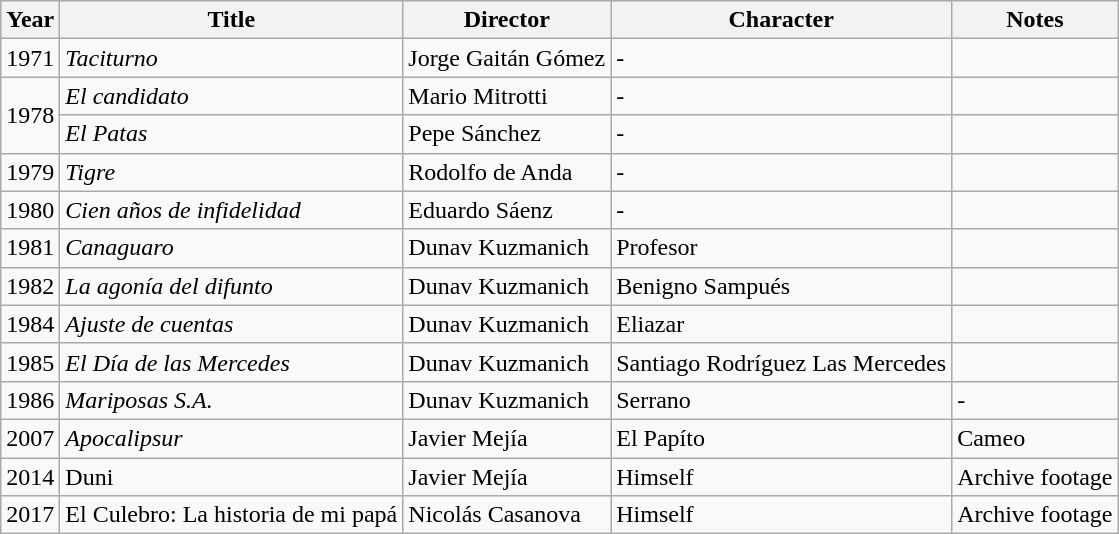<table class="wikitable">
<tr>
<th>Year</th>
<th>Title</th>
<th>Director</th>
<th>Character</th>
<th>Notes</th>
</tr>
<tr>
<td>1971</td>
<td><em>Taciturno</em></td>
<td>Jorge Gaitán Gómez</td>
<td>-</td>
<td></td>
</tr>
<tr>
<td rowspan="2">1978</td>
<td><em>El candidato</em></td>
<td>Mario Mitrotti</td>
<td>-</td>
<td></td>
</tr>
<tr>
<td><em>El Patas</em></td>
<td>Pepe Sánchez</td>
<td>-</td>
<td></td>
</tr>
<tr>
<td>1979</td>
<td><em>Tigre</em></td>
<td>Rodolfo de Anda</td>
<td>-</td>
<td></td>
</tr>
<tr>
<td>1980</td>
<td><em>Cien años de infidelidad</em></td>
<td>Eduardo Sáenz</td>
<td>-</td>
<td></td>
</tr>
<tr>
<td>1981</td>
<td><em>Canaguaro</em></td>
<td>Dunav Kuzmanich</td>
<td>Profesor</td>
<td></td>
</tr>
<tr>
<td>1982</td>
<td><em>La agonía del difunto</em></td>
<td>Dunav Kuzmanich</td>
<td>Benigno Sampués</td>
<td></td>
</tr>
<tr>
<td>1984</td>
<td><em>Ajuste de cuentas</em></td>
<td>Dunav Kuzmanich</td>
<td>Eliazar</td>
<td></td>
</tr>
<tr>
<td>1985</td>
<td><em>El Día de las Mercedes</em></td>
<td>Dunav Kuzmanich</td>
<td>Santiago Rodríguez Las Mercedes</td>
<td></td>
</tr>
<tr>
<td>1986</td>
<td><em>Mariposas S.A.</em></td>
<td>Dunav Kuzmanich</td>
<td>Serrano</td>
<td>-</td>
</tr>
<tr>
<td>2007</td>
<td><em>Apocalipsur</em></td>
<td>Javier Mejía</td>
<td>El Papíto</td>
<td>Cameo</td>
</tr>
<tr>
<td>2014</td>
<td>Duni</td>
<td>Javier Mejía</td>
<td>Himself</td>
<td>Archive footage</td>
</tr>
<tr>
<td>2017</td>
<td>El Culebro: La historia de mi papá</td>
<td>Nicolás Casanova</td>
<td>Himself</td>
<td>Archive footage</td>
</tr>
</table>
